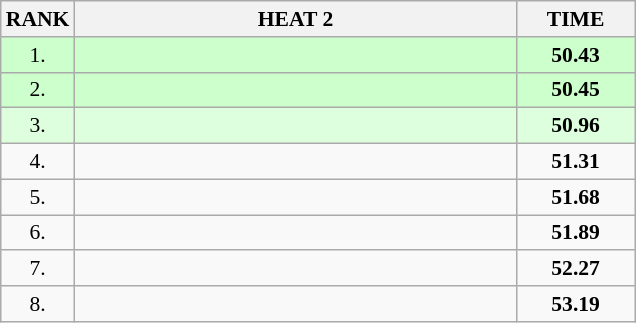<table class="wikitable" style="border-collapse: collapse; font-size: 90%;">
<tr>
<th>RANK</th>
<th style="width: 20em">HEAT 2</th>
<th style="width: 5em">TIME</th>
</tr>
<tr style="background:#ccffcc;">
<td align="center">1.</td>
<td></td>
<td align="center"><strong>50.43</strong></td>
</tr>
<tr style="background:#ccffcc;">
<td align="center">2.</td>
<td></td>
<td align="center"><strong>50.45</strong></td>
</tr>
<tr style="background:#ddffdd;">
<td align="center">3.</td>
<td></td>
<td align="center"><strong>50.96</strong></td>
</tr>
<tr>
<td align="center">4.</td>
<td></td>
<td align="center"><strong>51.31</strong></td>
</tr>
<tr>
<td align="center">5.</td>
<td></td>
<td align="center"><strong>51.68</strong></td>
</tr>
<tr>
<td align="center">6.</td>
<td></td>
<td align="center"><strong>51.89</strong></td>
</tr>
<tr>
<td align="center">7.</td>
<td></td>
<td align="center"><strong>52.27</strong></td>
</tr>
<tr>
<td align="center">8.</td>
<td></td>
<td align="center"><strong>53.19</strong></td>
</tr>
</table>
